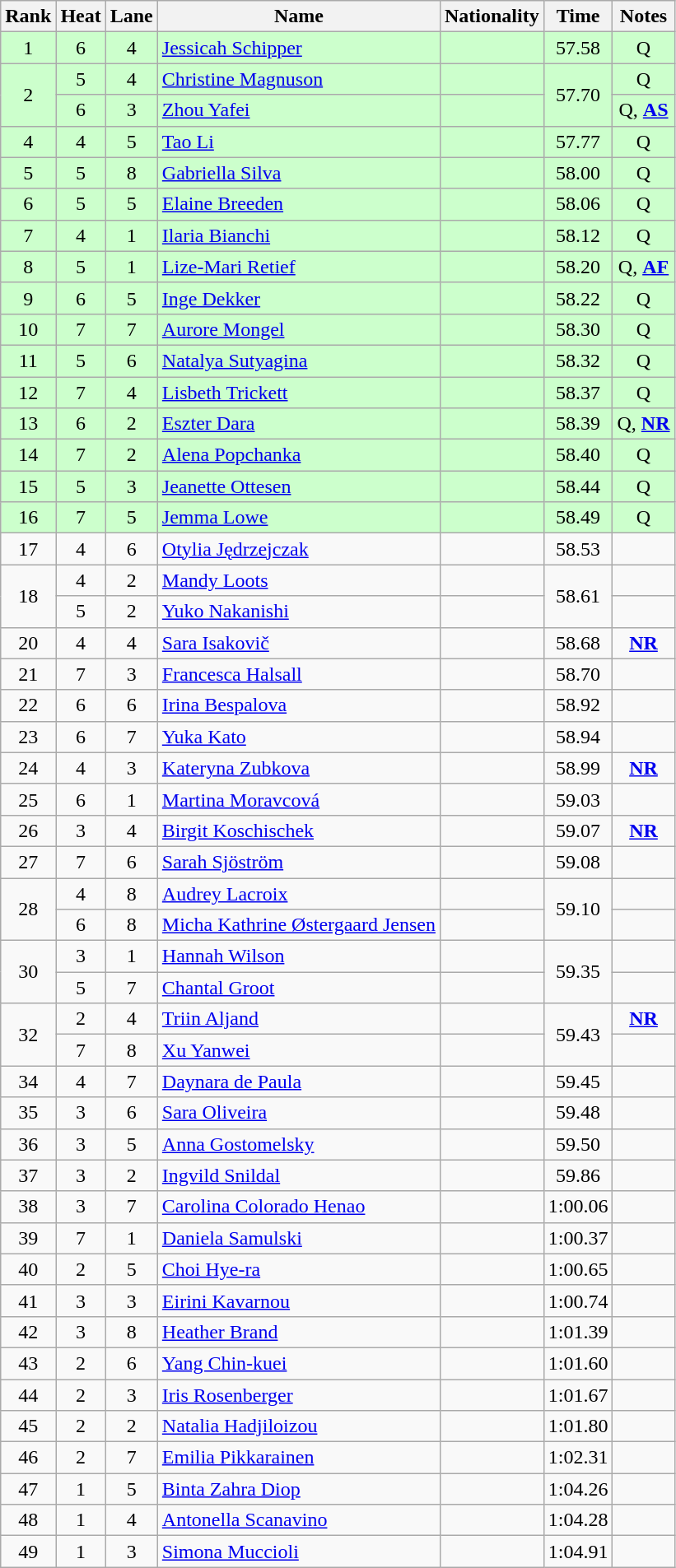<table class="wikitable sortable" style="text-align:center">
<tr>
<th>Rank</th>
<th>Heat</th>
<th>Lane</th>
<th>Name</th>
<th>Nationality</th>
<th>Time</th>
<th>Notes</th>
</tr>
<tr bgcolor=ccffcc>
<td>1</td>
<td>6</td>
<td>4</td>
<td align=left><a href='#'>Jessicah Schipper</a></td>
<td align=left></td>
<td>57.58</td>
<td>Q</td>
</tr>
<tr bgcolor=ccffcc>
<td rowspan=2>2</td>
<td>5</td>
<td>4</td>
<td align=left><a href='#'>Christine Magnuson</a></td>
<td align=left></td>
<td rowspan=2>57.70</td>
<td>Q</td>
</tr>
<tr bgcolor=ccffcc>
<td>6</td>
<td>3</td>
<td align=left><a href='#'>Zhou Yafei</a></td>
<td align=left></td>
<td>Q, <strong><a href='#'>AS</a></strong></td>
</tr>
<tr bgcolor=ccffcc>
<td>4</td>
<td>4</td>
<td>5</td>
<td align=left><a href='#'>Tao Li</a></td>
<td align=left></td>
<td>57.77</td>
<td>Q</td>
</tr>
<tr bgcolor=ccffcc>
<td>5</td>
<td>5</td>
<td>8</td>
<td align=left><a href='#'>Gabriella Silva</a></td>
<td align=left></td>
<td>58.00</td>
<td>Q</td>
</tr>
<tr bgcolor=ccffcc>
<td>6</td>
<td>5</td>
<td>5</td>
<td align=left><a href='#'>Elaine Breeden</a></td>
<td align=left></td>
<td>58.06</td>
<td>Q</td>
</tr>
<tr bgcolor=ccffcc>
<td>7</td>
<td>4</td>
<td>1</td>
<td align=left><a href='#'>Ilaria Bianchi</a></td>
<td align=left></td>
<td>58.12</td>
<td>Q</td>
</tr>
<tr bgcolor=ccffcc>
<td>8</td>
<td>5</td>
<td>1</td>
<td align=left><a href='#'>Lize-Mari Retief</a></td>
<td align=left></td>
<td>58.20</td>
<td>Q, <strong><a href='#'>AF</a></strong></td>
</tr>
<tr bgcolor=ccffcc>
<td>9</td>
<td>6</td>
<td>5</td>
<td align=left><a href='#'>Inge Dekker</a></td>
<td align=left></td>
<td>58.22</td>
<td>Q</td>
</tr>
<tr bgcolor=ccffcc>
<td>10</td>
<td>7</td>
<td>7</td>
<td align=left><a href='#'>Aurore Mongel</a></td>
<td align=left></td>
<td>58.30</td>
<td>Q</td>
</tr>
<tr bgcolor=ccffcc>
<td>11</td>
<td>5</td>
<td>6</td>
<td align=left><a href='#'>Natalya Sutyagina</a></td>
<td align=left></td>
<td>58.32</td>
<td>Q</td>
</tr>
<tr bgcolor=ccffcc>
<td>12</td>
<td>7</td>
<td>4</td>
<td align=left><a href='#'>Lisbeth Trickett</a></td>
<td align=left></td>
<td>58.37</td>
<td>Q</td>
</tr>
<tr bgcolor=ccffcc>
<td>13</td>
<td>6</td>
<td>2</td>
<td align=left><a href='#'>Eszter Dara</a></td>
<td align=left></td>
<td>58.39</td>
<td>Q, <strong><a href='#'>NR</a></strong></td>
</tr>
<tr bgcolor=ccffcc>
<td>14</td>
<td>7</td>
<td>2</td>
<td align=left><a href='#'>Alena Popchanka</a></td>
<td align=left></td>
<td>58.40</td>
<td>Q</td>
</tr>
<tr bgcolor=ccffcc>
<td>15</td>
<td>5</td>
<td>3</td>
<td align=left><a href='#'>Jeanette Ottesen</a></td>
<td align=left></td>
<td>58.44</td>
<td>Q</td>
</tr>
<tr bgcolor=ccffcc>
<td>16</td>
<td>7</td>
<td>5</td>
<td align=left><a href='#'>Jemma Lowe</a></td>
<td align=left></td>
<td>58.49</td>
<td>Q</td>
</tr>
<tr>
<td>17</td>
<td>4</td>
<td>6</td>
<td align=left><a href='#'>Otylia Jędrzejczak</a></td>
<td align=left></td>
<td>58.53</td>
<td></td>
</tr>
<tr>
<td rowspan=2>18</td>
<td>4</td>
<td>2</td>
<td align=left><a href='#'>Mandy Loots</a></td>
<td align=left></td>
<td rowspan=2>58.61</td>
<td></td>
</tr>
<tr>
<td>5</td>
<td>2</td>
<td align=left><a href='#'>Yuko Nakanishi</a></td>
<td align=left></td>
<td></td>
</tr>
<tr>
<td>20</td>
<td>4</td>
<td>4</td>
<td align=left><a href='#'>Sara Isakovič</a></td>
<td align=left></td>
<td>58.68</td>
<td><strong><a href='#'>NR</a></strong></td>
</tr>
<tr>
<td>21</td>
<td>7</td>
<td>3</td>
<td align=left><a href='#'>Francesca Halsall</a></td>
<td align=left></td>
<td>58.70</td>
<td></td>
</tr>
<tr>
<td>22</td>
<td>6</td>
<td>6</td>
<td align=left><a href='#'>Irina Bespalova</a></td>
<td align=left></td>
<td>58.92</td>
<td></td>
</tr>
<tr>
<td>23</td>
<td>6</td>
<td>7</td>
<td align=left><a href='#'>Yuka Kato</a></td>
<td align=left></td>
<td>58.94</td>
<td></td>
</tr>
<tr>
<td>24</td>
<td>4</td>
<td>3</td>
<td align=left><a href='#'>Kateryna Zubkova</a></td>
<td align=left></td>
<td>58.99</td>
<td><strong><a href='#'>NR</a></strong></td>
</tr>
<tr>
<td>25</td>
<td>6</td>
<td>1</td>
<td align=left><a href='#'>Martina Moravcová</a></td>
<td align=left></td>
<td>59.03</td>
<td></td>
</tr>
<tr>
<td>26</td>
<td>3</td>
<td>4</td>
<td align=left><a href='#'>Birgit Koschischek</a></td>
<td align=left></td>
<td>59.07</td>
<td><strong><a href='#'>NR</a></strong></td>
</tr>
<tr>
<td>27</td>
<td>7</td>
<td>6</td>
<td align=left><a href='#'>Sarah Sjöström</a></td>
<td align=left></td>
<td>59.08</td>
<td></td>
</tr>
<tr>
<td rowspan=2>28</td>
<td>4</td>
<td>8</td>
<td align=left><a href='#'>Audrey Lacroix</a></td>
<td align=left></td>
<td rowspan=2>59.10</td>
<td></td>
</tr>
<tr>
<td>6</td>
<td>8</td>
<td align=left><a href='#'>Micha Kathrine Østergaard Jensen</a></td>
<td align=left></td>
<td></td>
</tr>
<tr>
<td rowspan=2>30</td>
<td>3</td>
<td>1</td>
<td align=left><a href='#'>Hannah Wilson</a></td>
<td align=left></td>
<td rowspan=2>59.35</td>
<td></td>
</tr>
<tr>
<td>5</td>
<td>7</td>
<td align=left><a href='#'>Chantal Groot</a></td>
<td align=left></td>
<td></td>
</tr>
<tr>
<td rowspan=2>32</td>
<td>2</td>
<td>4</td>
<td align=left><a href='#'>Triin Aljand</a></td>
<td align=left></td>
<td rowspan=2>59.43</td>
<td><strong><a href='#'>NR</a></strong></td>
</tr>
<tr>
<td>7</td>
<td>8</td>
<td align=left><a href='#'>Xu Yanwei</a></td>
<td align=left></td>
<td></td>
</tr>
<tr>
<td>34</td>
<td>4</td>
<td>7</td>
<td align=left><a href='#'>Daynara de Paula</a></td>
<td align=left></td>
<td>59.45</td>
<td></td>
</tr>
<tr>
<td>35</td>
<td>3</td>
<td>6</td>
<td align=left><a href='#'>Sara Oliveira</a></td>
<td align=left></td>
<td>59.48</td>
<td></td>
</tr>
<tr>
<td>36</td>
<td>3</td>
<td>5</td>
<td align=left><a href='#'>Anna Gostomelsky</a></td>
<td align=left></td>
<td>59.50</td>
<td></td>
</tr>
<tr>
<td>37</td>
<td>3</td>
<td>2</td>
<td align=left><a href='#'>Ingvild Snildal</a></td>
<td align=left></td>
<td>59.86</td>
<td></td>
</tr>
<tr>
<td>38</td>
<td>3</td>
<td>7</td>
<td align=left><a href='#'>Carolina Colorado Henao</a></td>
<td align=left></td>
<td>1:00.06</td>
<td></td>
</tr>
<tr>
<td>39</td>
<td>7</td>
<td>1</td>
<td align=left><a href='#'>Daniela Samulski</a></td>
<td align=left></td>
<td>1:00.37</td>
<td></td>
</tr>
<tr>
<td>40</td>
<td>2</td>
<td>5</td>
<td align=left><a href='#'>Choi Hye-ra</a></td>
<td align=left></td>
<td>1:00.65</td>
<td></td>
</tr>
<tr>
<td>41</td>
<td>3</td>
<td>3</td>
<td align=left><a href='#'>Eirini Kavarnou</a></td>
<td align=left></td>
<td>1:00.74</td>
<td></td>
</tr>
<tr>
<td>42</td>
<td>3</td>
<td>8</td>
<td align=left><a href='#'>Heather Brand</a></td>
<td align=left></td>
<td>1:01.39</td>
<td></td>
</tr>
<tr>
<td>43</td>
<td>2</td>
<td>6</td>
<td align=left><a href='#'>Yang Chin-kuei</a></td>
<td align=left></td>
<td>1:01.60</td>
<td></td>
</tr>
<tr>
<td>44</td>
<td>2</td>
<td>3</td>
<td align=left><a href='#'>Iris Rosenberger</a></td>
<td align=left></td>
<td>1:01.67</td>
<td></td>
</tr>
<tr>
<td>45</td>
<td>2</td>
<td>2</td>
<td align=left><a href='#'>Natalia Hadjiloizou</a></td>
<td align=left></td>
<td>1:01.80</td>
<td></td>
</tr>
<tr>
<td>46</td>
<td>2</td>
<td>7</td>
<td align=left><a href='#'>Emilia Pikkarainen</a></td>
<td align=left></td>
<td>1:02.31</td>
<td></td>
</tr>
<tr>
<td>47</td>
<td>1</td>
<td>5</td>
<td align=left><a href='#'>Binta Zahra Diop</a></td>
<td align=left></td>
<td>1:04.26</td>
<td></td>
</tr>
<tr>
<td>48</td>
<td>1</td>
<td>4</td>
<td align=left><a href='#'>Antonella Scanavino</a></td>
<td align=left></td>
<td>1:04.28</td>
<td></td>
</tr>
<tr>
<td>49</td>
<td>1</td>
<td>3</td>
<td align=left><a href='#'>Simona Muccioli</a></td>
<td align=left></td>
<td>1:04.91</td>
<td></td>
</tr>
</table>
